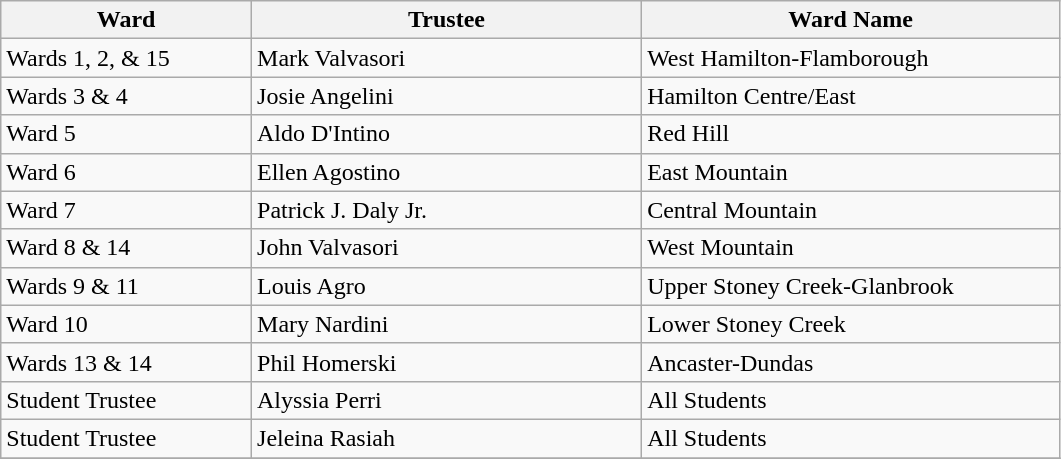<table class="wikitable sortable">
<tr>
<th width=18%>Ward</th>
<th width=28%>Trustee</th>
<th width=30%>Ward Name</th>
</tr>
<tr>
<td>Wards 1, 2, & 15</td>
<td>Mark Valvasori</td>
<td>West Hamilton-Flamborough</td>
</tr>
<tr>
<td>Wards 3 & 4</td>
<td>Josie Angelini</td>
<td>Hamilton Centre/East</td>
</tr>
<tr>
<td>Ward 5</td>
<td>Aldo D'Intino</td>
<td>Red Hill</td>
</tr>
<tr>
<td>Ward 6</td>
<td>Ellen Agostino</td>
<td>East Mountain</td>
</tr>
<tr>
<td>Ward 7</td>
<td>Patrick J. Daly Jr.</td>
<td>Central Mountain</td>
</tr>
<tr>
<td>Ward 8 & 14</td>
<td>John Valvasori</td>
<td>West Mountain</td>
</tr>
<tr>
<td>Wards 9 & 11</td>
<td>Louis Agro</td>
<td>Upper Stoney Creek-Glanbrook</td>
</tr>
<tr>
<td>Ward 10</td>
<td>Mary Nardini</td>
<td>Lower Stoney Creek</td>
</tr>
<tr>
<td>Wards 13 & 14</td>
<td>Phil Homerski</td>
<td>Ancaster-Dundas</td>
</tr>
<tr>
<td>Student Trustee</td>
<td>Alyssia Perri</td>
<td>All Students</td>
</tr>
<tr>
<td>Student Trustee</td>
<td>Jeleina Rasiah</td>
<td>All Students</td>
</tr>
<tr>
</tr>
</table>
